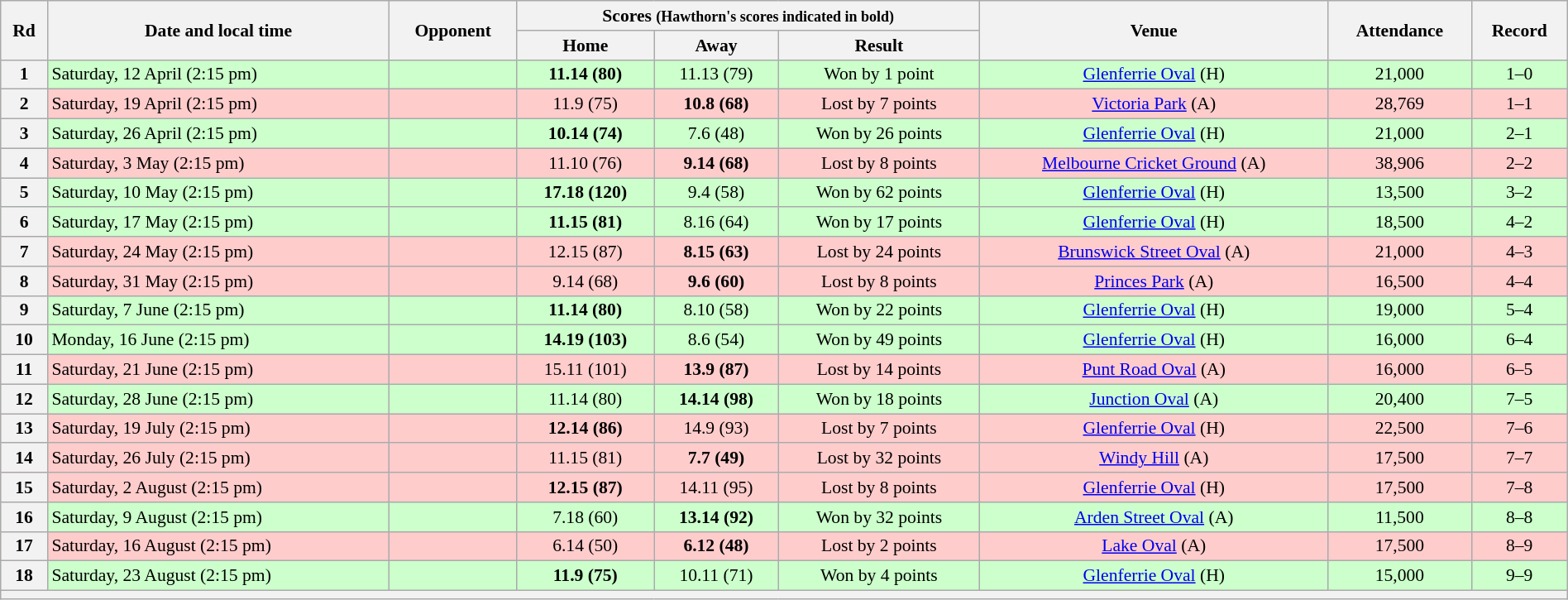<table class="wikitable" style="font-size:90%; text-align:center; width: 100%; margin-left: auto; margin-right: auto">
<tr>
<th rowspan="2">Rd</th>
<th rowspan="2">Date and local time</th>
<th rowspan="2">Opponent</th>
<th colspan="3">Scores <small>(Hawthorn's scores indicated in bold)</small></th>
<th rowspan="2">Venue</th>
<th rowspan="2">Attendance</th>
<th rowspan="2">Record</th>
</tr>
<tr>
<th>Home</th>
<th>Away</th>
<th>Result</th>
</tr>
<tr style="background:#cfc">
<th>1</th>
<td align=left>Saturday, 12 April (2:15 pm)</td>
<td align=left></td>
<td><strong>11.14 (80)</strong></td>
<td>11.13 (79)</td>
<td>Won by 1 point</td>
<td><a href='#'>Glenferrie Oval</a> (H)</td>
<td>21,000</td>
<td>1–0</td>
</tr>
<tr style="background:#fcc;">
<th>2</th>
<td align=left>Saturday, 19 April (2:15 pm)</td>
<td align=left></td>
<td>11.9 (75)</td>
<td><strong>10.8 (68)</strong></td>
<td>Lost by 7 points</td>
<td><a href='#'>Victoria Park</a> (A)</td>
<td>28,769</td>
<td>1–1</td>
</tr>
<tr style="background:#cfc">
<th>3</th>
<td align=left>Saturday, 26 April (2:15 pm)</td>
<td align=left></td>
<td><strong>10.14 (74)</strong></td>
<td>7.6 (48)</td>
<td>Won by 26 points</td>
<td><a href='#'>Glenferrie Oval</a> (H)</td>
<td>21,000</td>
<td>2–1</td>
</tr>
<tr style="background:#fcc;">
<th>4</th>
<td align=left>Saturday, 3 May (2:15 pm)</td>
<td align=left></td>
<td>11.10 (76)</td>
<td><strong>9.14 (68)</strong></td>
<td>Lost by 8 points</td>
<td><a href='#'>Melbourne Cricket Ground</a> (A)</td>
<td>38,906</td>
<td>2–2</td>
</tr>
<tr style="background:#cfc">
<th>5</th>
<td align=left>Saturday, 10 May (2:15 pm)</td>
<td align=left></td>
<td><strong>17.18 (120)</strong></td>
<td>9.4 (58)</td>
<td>Won by 62 points</td>
<td><a href='#'>Glenferrie Oval</a> (H)</td>
<td>13,500</td>
<td>3–2</td>
</tr>
<tr style="background:#cfc">
<th>6</th>
<td align=left>Saturday, 17 May (2:15 pm)</td>
<td align=left></td>
<td><strong>11.15 (81)</strong></td>
<td>8.16 (64)</td>
<td>Won by 17 points</td>
<td><a href='#'>Glenferrie Oval</a> (H)</td>
<td>18,500</td>
<td>4–2</td>
</tr>
<tr style="background:#fcc;">
<th>7</th>
<td align=left>Saturday, 24 May (2:15 pm)</td>
<td align=left></td>
<td>12.15 (87)</td>
<td><strong>8.15 (63)</strong></td>
<td>Lost by 24 points</td>
<td><a href='#'>Brunswick Street Oval</a> (A)</td>
<td>21,000</td>
<td>4–3</td>
</tr>
<tr style="background:#fcc;">
<th>8</th>
<td align=left>Saturday, 31 May (2:15 pm)</td>
<td align=left></td>
<td>9.14 (68)</td>
<td><strong>9.6 (60)</strong></td>
<td>Lost by 8 points</td>
<td><a href='#'>Princes Park</a> (A)</td>
<td>16,500</td>
<td>4–4</td>
</tr>
<tr style="background:#cfc">
<th>9</th>
<td align=left>Saturday, 7 June (2:15 pm)</td>
<td align=left></td>
<td><strong>11.14 (80)</strong></td>
<td>8.10 (58)</td>
<td>Won by 22 points</td>
<td><a href='#'>Glenferrie Oval</a> (H)</td>
<td>19,000</td>
<td>5–4</td>
</tr>
<tr style="background:#cfc">
<th>10</th>
<td align=left>Monday, 16 June (2:15 pm)</td>
<td align=left></td>
<td><strong>14.19 (103)</strong></td>
<td>8.6 (54)</td>
<td>Won by 49 points</td>
<td><a href='#'>Glenferrie Oval</a> (H)</td>
<td>16,000</td>
<td>6–4</td>
</tr>
<tr style="background:#fcc;">
<th>11</th>
<td align=left>Saturday, 21 June (2:15 pm)</td>
<td align=left></td>
<td>15.11 (101)</td>
<td><strong>13.9 (87)</strong></td>
<td>Lost by 14 points</td>
<td><a href='#'>Punt Road Oval</a> (A)</td>
<td>16,000</td>
<td>6–5</td>
</tr>
<tr style="background:#cfc">
<th>12</th>
<td align=left>Saturday, 28 June (2:15 pm)</td>
<td align=left></td>
<td>11.14 (80)</td>
<td><strong>14.14 (98)</strong></td>
<td>Won by 18 points</td>
<td><a href='#'>Junction Oval</a> (A)</td>
<td>20,400</td>
<td>7–5</td>
</tr>
<tr style="background:#fcc;">
<th>13</th>
<td align=left>Saturday, 19 July (2:15 pm)</td>
<td align=left></td>
<td><strong>12.14 (86)</strong></td>
<td>14.9 (93)</td>
<td>Lost by 7 points</td>
<td><a href='#'>Glenferrie Oval</a> (H)</td>
<td>22,500</td>
<td>7–6</td>
</tr>
<tr style="background:#fcc;">
<th>14</th>
<td align=left>Saturday, 26 July (2:15 pm)</td>
<td align=left></td>
<td>11.15 (81)</td>
<td><strong>7.7 (49)</strong></td>
<td>Lost by 32 points</td>
<td><a href='#'>Windy Hill</a> (A)</td>
<td>17,500</td>
<td>7–7</td>
</tr>
<tr style="background:#fcc;">
<th>15</th>
<td align=left>Saturday, 2 August (2:15 pm)</td>
<td align=left></td>
<td><strong>12.15 (87)</strong></td>
<td>14.11 (95)</td>
<td>Lost by 8 points</td>
<td><a href='#'>Glenferrie Oval</a> (H)</td>
<td>17,500</td>
<td>7–8</td>
</tr>
<tr style="background:#cfc">
<th>16</th>
<td align=left>Saturday, 9 August (2:15 pm)</td>
<td align=left></td>
<td>7.18 (60)</td>
<td><strong>13.14 (92)</strong></td>
<td>Won by 32 points</td>
<td><a href='#'>Arden Street Oval</a> (A)</td>
<td>11,500</td>
<td>8–8</td>
</tr>
<tr style="background:#fcc;">
<th>17</th>
<td align=left>Saturday, 16 August (2:15 pm)</td>
<td align=left></td>
<td>6.14 (50)</td>
<td><strong>6.12 (48)</strong></td>
<td>Lost by 2 points</td>
<td><a href='#'>Lake Oval</a> (A)</td>
<td>17,500</td>
<td>8–9</td>
</tr>
<tr style="background:#cfc">
<th>18</th>
<td align=left>Saturday, 23 August (2:15 pm)</td>
<td align=left></td>
<td><strong>11.9 (75)</strong></td>
<td>10.11 (71)</td>
<td>Won by 4 points</td>
<td><a href='#'>Glenferrie Oval</a> (H)</td>
<td>15,000</td>
<td>9–9</td>
</tr>
<tr>
<th colspan=9></th>
</tr>
</table>
